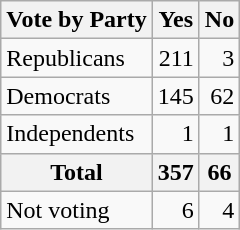<table class=wikitable>
<tr>
<th>Vote by Party</th>
<th>Yes</th>
<th>No</th>
</tr>
<tr>
<td>Republicans</td>
<td align="right">211</td>
<td align="right">3</td>
</tr>
<tr>
<td>Democrats</td>
<td align="right">145</td>
<td align="right">62</td>
</tr>
<tr>
<td>Independents</td>
<td align="right">1</td>
<td align="right">1</td>
</tr>
<tr>
<th>Total</th>
<th>357</th>
<th>66</th>
</tr>
<tr>
<td>Not voting</td>
<td align=right>6</td>
<td align=right>4</td>
</tr>
</table>
